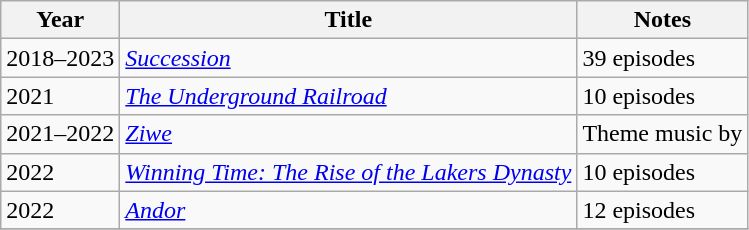<table class="wikitable sortable">
<tr>
<th>Year</th>
<th>Title</th>
<th>Notes</th>
</tr>
<tr>
<td>2018–2023</td>
<td><em><a href='#'>Succession</a></em></td>
<td>39 episodes</td>
</tr>
<tr>
<td>2021</td>
<td><em><a href='#'>The Underground Railroad</a></em></td>
<td>10 episodes</td>
</tr>
<tr>
<td>2021–2022</td>
<td><em><a href='#'>Ziwe</a></em></td>
<td>Theme music by</td>
</tr>
<tr>
<td>2022</td>
<td><em><a href='#'>Winning Time: The Rise of the Lakers Dynasty</a></em></td>
<td>10 episodes</td>
</tr>
<tr>
<td>2022</td>
<td><em><a href='#'>Andor</a></em></td>
<td>12 episodes</td>
</tr>
<tr>
</tr>
</table>
